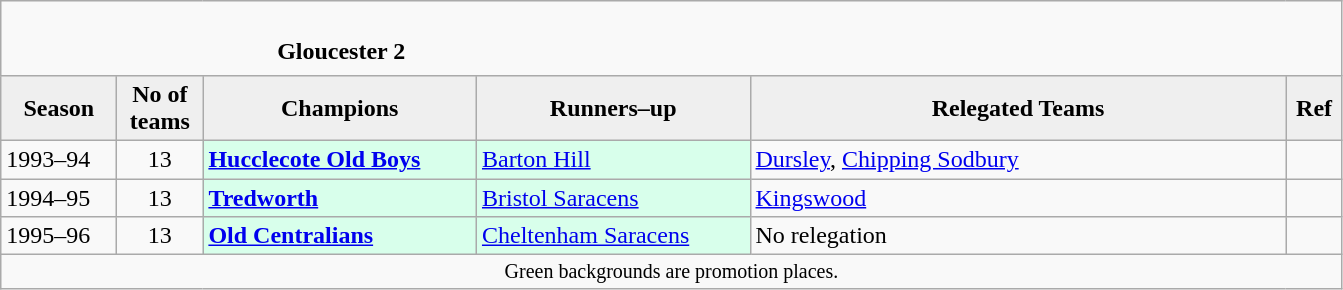<table class="wikitable" style="text-align: left;">
<tr>
<td colspan="11" cellpadding="0" cellspacing="0"><br><table border="0" style="width:100%;" cellpadding="0" cellspacing="0">
<tr>
<td style="width:20%; border:0;"></td>
<td style="border:0;"><strong>Gloucester 2</strong></td>
<td style="width:20%; border:0;"></td>
</tr>
</table>
</td>
</tr>
<tr>
<th style="background:#efefef; width:70px;">Season</th>
<th style="background:#efefef; width:50px;">No of teams</th>
<th style="background:#efefef; width:175px;">Champions</th>
<th style="background:#efefef; width:175px;">Runners–up</th>
<th style="background:#efefef; width:350px;">Relegated Teams</th>
<th style="background:#efefef; width:30px;">Ref</th>
</tr>
<tr align=left>
<td>1993–94</td>
<td style="text-align: center;">13</td>
<td style="background:#d8ffeb;"><strong><a href='#'>Hucclecote Old Boys</a></strong></td>
<td style="background:#d8ffeb;"><a href='#'>Barton Hill</a></td>
<td><a href='#'>Dursley</a>, <a href='#'>Chipping Sodbury</a></td>
<td></td>
</tr>
<tr>
<td>1994–95</td>
<td style="text-align: center;">13</td>
<td style="background:#d8ffeb;"><strong><a href='#'>Tredworth</a></strong></td>
<td style="background:#d8ffeb;"><a href='#'>Bristol Saracens</a></td>
<td><a href='#'>Kingswood</a></td>
<td></td>
</tr>
<tr>
<td>1995–96</td>
<td style="text-align: center;">13</td>
<td style="background:#d8ffeb;"><strong><a href='#'>Old Centralians</a></strong></td>
<td style="background:#d8ffeb;"><a href='#'>Cheltenham Saracens</a></td>
<td>No relegation</td>
<td></td>
</tr>
<tr>
<td colspan="15"  style="border:0; font-size:smaller; text-align:center;">Green backgrounds are promotion places.</td>
</tr>
</table>
